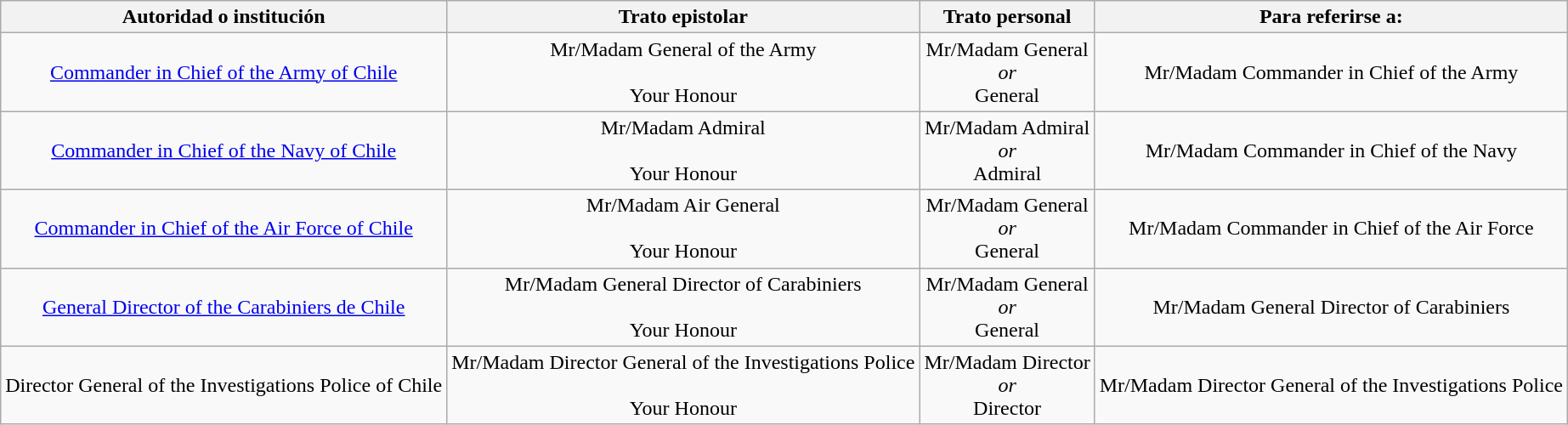<table class="wikitable" style="text-align: center">
<tr>
<th>Autoridad o institución</th>
<th>Trato epistolar</th>
<th>Trato personal</th>
<th>Para referirse a:</th>
</tr>
<tr>
<td><a href='#'>Commander in Chief of the Army of Chile</a></td>
<td>Mr/Madam General of the Army<br><br>Your Honour</td>
<td>Mr/Madam General<br><em>or</em><br>General</td>
<td>Mr/Madam Commander in Chief of the Army</td>
</tr>
<tr>
<td><a href='#'>Commander in Chief of the Navy of Chile</a></td>
<td>Mr/Madam Admiral<br><br>Your Honour</td>
<td>Mr/Madam Admiral<br><em>or</em><br>Admiral</td>
<td>Mr/Madam Commander in Chief of the Navy</td>
</tr>
<tr>
<td><a href='#'>Commander in Chief of the Air Force of Chile</a></td>
<td>Mr/Madam Air General<br><br>Your Honour</td>
<td>Mr/Madam General<br><em>or</em><br>General</td>
<td>Mr/Madam Commander in Chief of the Air Force</td>
</tr>
<tr>
<td><a href='#'>General Director of the Carabiniers de Chile</a></td>
<td>Mr/Madam General Director of Carabiniers<br><br>Your Honour</td>
<td>Mr/Madam General<br><em>or</em><br>General</td>
<td>Mr/Madam General Director of Carabiniers</td>
</tr>
<tr>
<td>Director General of the Investigations Police of Chile</td>
<td>Mr/Madam Director General of the Investigations Police<br><br>Your Honour</td>
<td>Mr/Madam Director<br><em>or</em><br>Director</td>
<td>Mr/Madam Director General of the Investigations Police</td>
</tr>
</table>
